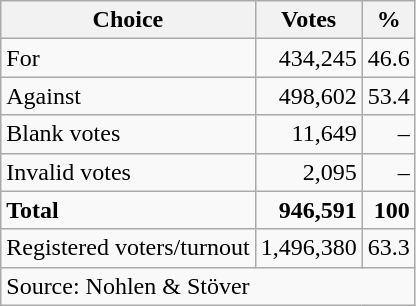<table class=wikitable style=text-align:right>
<tr>
<th>Choice</th>
<th>Votes</th>
<th>%</th>
</tr>
<tr>
<td align=left>For</td>
<td>434,245</td>
<td>46.6</td>
</tr>
<tr>
<td align=left>Against</td>
<td>498,602</td>
<td>53.4</td>
</tr>
<tr>
<td align=left>Blank votes</td>
<td>11,649</td>
<td>–</td>
</tr>
<tr>
<td align=left>Invalid votes</td>
<td>2,095</td>
<td>–</td>
</tr>
<tr>
<td align=left><strong>Total</strong></td>
<td><strong>946,591</strong></td>
<td><strong>100</strong></td>
</tr>
<tr>
<td align=left>Registered voters/turnout</td>
<td>1,496,380</td>
<td>63.3</td>
</tr>
<tr>
<td align=left colspan=3>Source: Nohlen & Stöver</td>
</tr>
</table>
